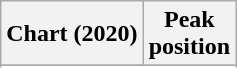<table class="wikitable plainrowheaders sortable" style="text-align:center;">
<tr>
<th>Chart (2020)</th>
<th>Peak<br>position</th>
</tr>
<tr>
</tr>
<tr>
</tr>
</table>
